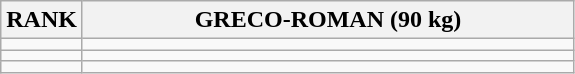<table class="wikitable">
<tr>
<th>RANK</th>
<th align="center" style="width: 20em">GRECO-ROMAN (90 kg)</th>
</tr>
<tr>
<td align="center"></td>
<td></td>
</tr>
<tr>
<td align="center"></td>
<td></td>
</tr>
<tr>
<td align="center"></td>
<td></td>
</tr>
</table>
